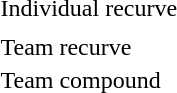<table>
<tr>
<td>Individual recurve</td>
<td></td>
<td></td>
<td></td>
</tr>
<tr>
<td></td>
<td></td>
<td></td>
<td></td>
</tr>
<tr>
<td>Team recurve</td>
<td></td>
<td></td>
<td></td>
</tr>
<tr>
<td>Team compound</td>
<td></td>
<td></td>
<td></td>
</tr>
</table>
